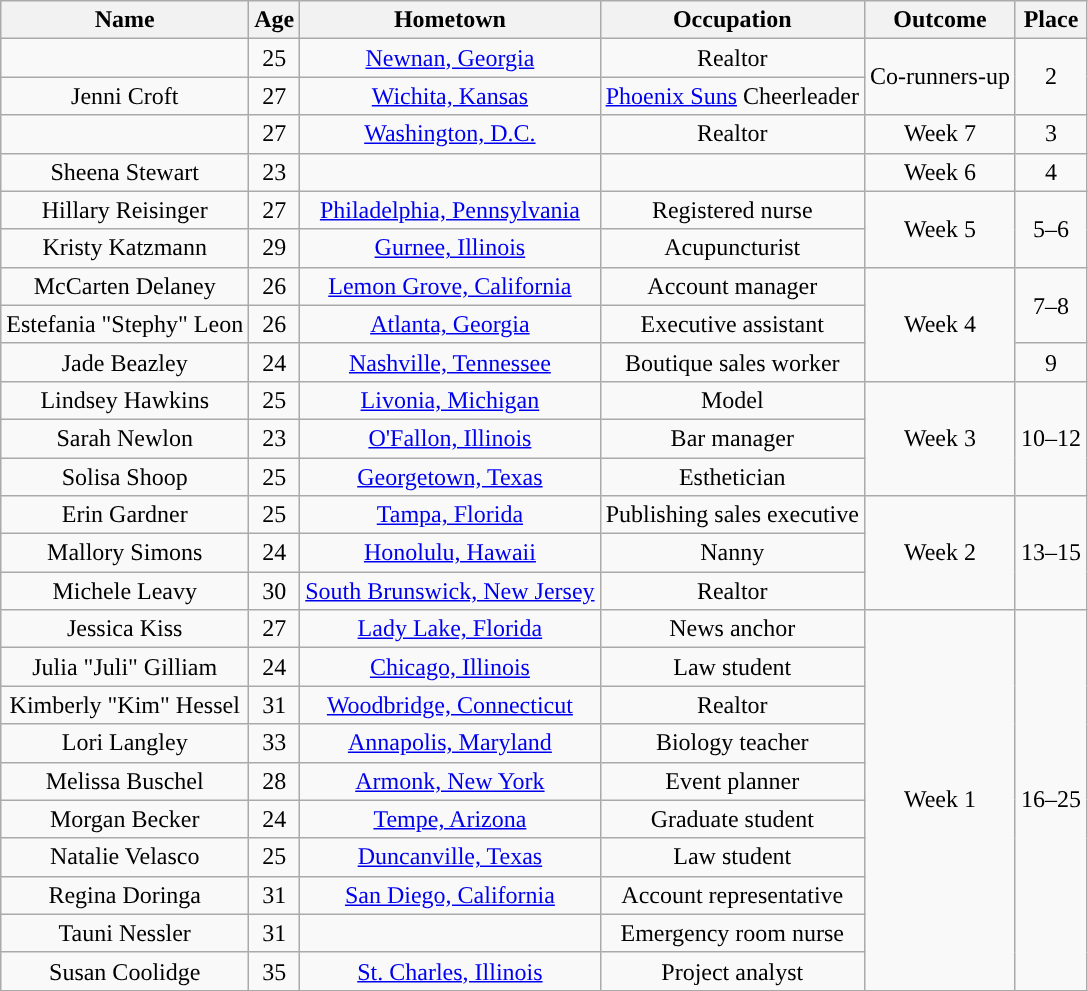<table class="wikitable sortable" style="text-align:center;">
<tr>
<th>Name</th>
<th>Age</th>
<th>Hometown</th>
<th>Occupation</th>
<th>Outcome</th>
<th>Place</th>
</tr>
<tr>
<td></td>
<td>25</td>
<td><a href='#'>Newnan, Georgia</a></td>
<td>Realtor</td>
<td rowspan="2">Co-runners-up</td>
<td rowspan="2">2</td>
</tr>
<tr>
<td>Jenni Croft</td>
<td>27</td>
<td><a href='#'>Wichita, Kansas</a></td>
<td><a href='#'>Phoenix Suns</a> Cheerleader</td>
</tr>
<tr>
<td></td>
<td>27</td>
<td><a href='#'>Washington, D.C.</a></td>
<td>Realtor</td>
<td>Week 7</td>
<td>3</td>
</tr>
<tr>
<td>Sheena Stewart</td>
<td>23</td>
<td></td>
<td></td>
<td>Week 6</td>
<td>4</td>
</tr>
<tr>
<td>Hillary Reisinger</td>
<td>27</td>
<td><a href='#'>Philadelphia, Pennsylvania</a></td>
<td>Registered nurse</td>
<td rowspan="2">Week 5</td>
<td rowspan="2">5–6</td>
</tr>
<tr>
<td>Kristy Katzmann</td>
<td>29</td>
<td><a href='#'>Gurnee, Illinois</a></td>
<td>Acupuncturist</td>
</tr>
<tr>
<td>McCarten Delaney</td>
<td>26</td>
<td><a href='#'>Lemon Grove, California</a></td>
<td>Account manager</td>
<td rowspan="3">Week 4</td>
<td rowspan="2">7–8</td>
</tr>
<tr>
<td>Estefania "Stephy" Leon</td>
<td>26</td>
<td><a href='#'>Atlanta, Georgia</a></td>
<td>Executive assistant</td>
</tr>
<tr>
<td>Jade Beazley</td>
<td>24</td>
<td><a href='#'>Nashville, Tennessee</a></td>
<td>Boutique sales worker</td>
<td>9</td>
</tr>
<tr>
<td>Lindsey Hawkins</td>
<td>25</td>
<td><a href='#'>Livonia, Michigan</a></td>
<td>Model</td>
<td rowspan="3">Week 3</td>
<td rowspan="3">10–12</td>
</tr>
<tr>
<td>Sarah Newlon</td>
<td>23</td>
<td><a href='#'>O'Fallon, Illinois</a></td>
<td>Bar manager</td>
</tr>
<tr>
<td>Solisa Shoop</td>
<td>25</td>
<td><a href='#'>Georgetown, Texas</a></td>
<td>Esthetician</td>
</tr>
<tr>
<td>Erin Gardner</td>
<td>25</td>
<td><a href='#'>Tampa, Florida</a></td>
<td>Publishing sales executive</td>
<td rowspan="3">Week 2</td>
<td rowspan="3">13–15</td>
</tr>
<tr>
<td>Mallory Simons</td>
<td>24</td>
<td><a href='#'>Honolulu, Hawaii</a></td>
<td>Nanny</td>
</tr>
<tr>
<td>Michele Leavy</td>
<td>30</td>
<td><a href='#'>South Brunswick, New Jersey</a></td>
<td>Realtor</td>
</tr>
<tr>
<td>Jessica Kiss</td>
<td>27</td>
<td><a href='#'>Lady Lake, Florida</a></td>
<td>News anchor</td>
<td rowspan="10">Week 1</td>
<td rowspan="10">16–25</td>
</tr>
<tr>
<td>Julia "Juli" Gilliam</td>
<td>24</td>
<td><a href='#'>Chicago, Illinois</a></td>
<td>Law student</td>
</tr>
<tr>
<td>Kimberly "Kim" Hessel</td>
<td>31</td>
<td><a href='#'>Woodbridge, Connecticut</a></td>
<td>Realtor</td>
</tr>
<tr>
<td>Lori Langley</td>
<td>33</td>
<td><a href='#'>Annapolis, Maryland</a></td>
<td>Biology teacher</td>
</tr>
<tr>
<td>Melissa Buschel</td>
<td>28</td>
<td><a href='#'>Armonk, New York</a></td>
<td>Event planner</td>
</tr>
<tr>
<td>Morgan Becker</td>
<td>24</td>
<td><a href='#'>Tempe, Arizona</a></td>
<td>Graduate student</td>
</tr>
<tr>
<td>Natalie Velasco</td>
<td>25</td>
<td><a href='#'>Duncanville, Texas</a></td>
<td>Law student</td>
</tr>
<tr>
<td>Regina Doringa</td>
<td>31</td>
<td><a href='#'>San Diego, California</a></td>
<td>Account representative</td>
</tr>
<tr>
<td>Tauni Nessler </td>
<td>31</td>
<td></td>
<td>Emergency room nurse</td>
</tr>
<tr>
<td>Susan Coolidge</td>
<td>35</td>
<td><a href='#'>St. Charles, Illinois</a></td>
<td>Project analyst</td>
</tr>
</table>
